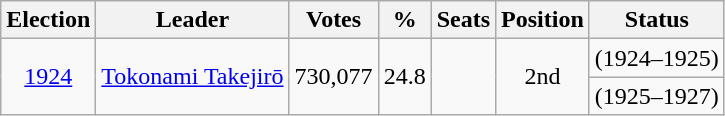<table class="wikitable" style="text-align:center">
<tr>
<th>Election</th>
<th>Leader</th>
<th>Votes</th>
<th>%</th>
<th>Seats</th>
<th>Position</th>
<th>Status</th>
</tr>
<tr>
<td rowspan="2"><a href='#'>1924</a></td>
<td rowspan="2"><a href='#'>Tokonami Takejirō</a></td>
<td rowspan="2">730,077</td>
<td rowspan="2">24.8</td>
<td rowspan="2"></td>
<td rowspan="2">2nd</td>
<td> (1924–1925)</td>
</tr>
<tr>
<td> (1925–1927)</td>
</tr>
</table>
